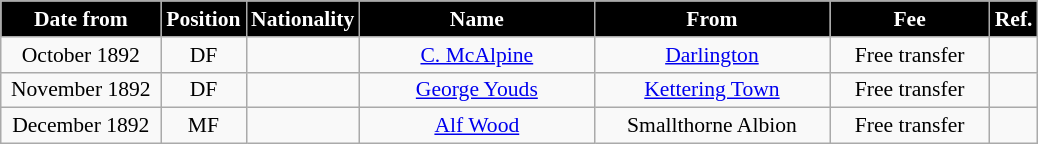<table class="wikitable" style="text-align:center; font-size:90%; ">
<tr>
<th style="background:#000000; color:white; width:100px;">Date from</th>
<th style="background:#000000; color:white; width:50px;">Position</th>
<th style="background:#000000; color:white; width:50px;">Nationality</th>
<th style="background:#000000; color:white; width:150px;">Name</th>
<th style="background:#000000; color:white; width:150px;">From</th>
<th style="background:#000000; color:white; width:100px;">Fee</th>
<th style="background:#000000; color:white; width:25px;">Ref.</th>
</tr>
<tr>
<td>October 1892</td>
<td>DF</td>
<td></td>
<td><a href='#'>C. McAlpine</a></td>
<td><a href='#'>Darlington</a></td>
<td>Free transfer</td>
<td></td>
</tr>
<tr>
<td>November 1892</td>
<td>DF</td>
<td></td>
<td><a href='#'>George Youds</a></td>
<td><a href='#'>Kettering Town</a></td>
<td>Free transfer</td>
<td></td>
</tr>
<tr>
<td>December 1892</td>
<td>MF</td>
<td></td>
<td><a href='#'>Alf Wood</a></td>
<td>Smallthorne Albion</td>
<td>Free transfer</td>
<td></td>
</tr>
</table>
